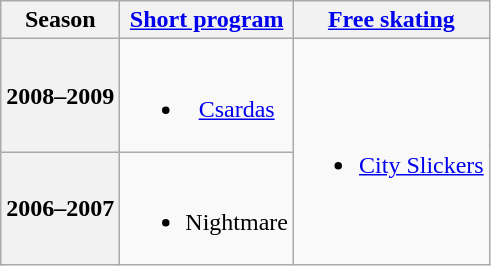<table class=wikitable style=text-align:center>
<tr>
<th>Season</th>
<th><a href='#'>Short program</a></th>
<th><a href='#'>Free skating</a></th>
</tr>
<tr>
<th>2008–2009 <br></th>
<td><br><ul><li><a href='#'>Csardas</a> <br></li></ul></td>
<td rowspan=2><br><ul><li><a href='#'>City Slickers</a> <br></li></ul></td>
</tr>
<tr>
<th>2006–2007 <br></th>
<td><br><ul><li>Nightmare <br></li></ul></td>
</tr>
</table>
